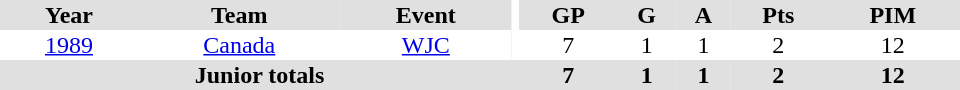<table border="0" cellpadding="1" cellspacing="0" ID="Table3" style="text-align:center; width:40em">
<tr bgcolor="#e0e0e0">
<th>Year</th>
<th>Team</th>
<th>Event</th>
<th rowspan="102" bgcolor="#ffffff"></th>
<th>GP</th>
<th>G</th>
<th>A</th>
<th>Pts</th>
<th>PIM</th>
</tr>
<tr>
<td><a href='#'>1989</a></td>
<td><a href='#'>Canada</a></td>
<td><a href='#'>WJC</a></td>
<td>7</td>
<td>1</td>
<td>1</td>
<td>2</td>
<td>12</td>
</tr>
<tr bgcolor="#e0e0e0">
<th colspan="4">Junior totals</th>
<th>7</th>
<th>1</th>
<th>1</th>
<th>2</th>
<th>12</th>
</tr>
</table>
